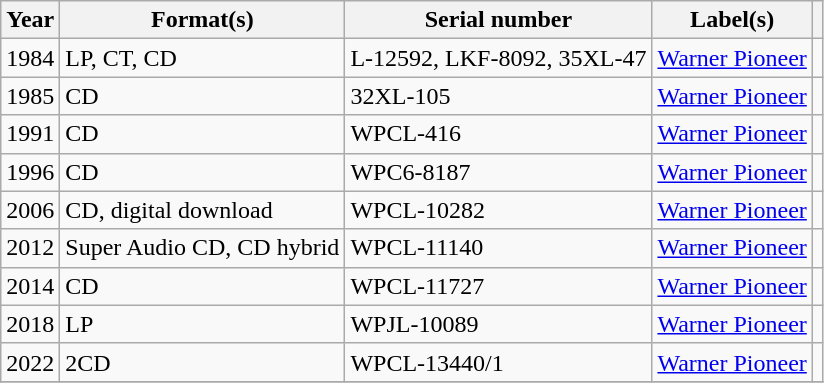<table class="wikitable sortable plainrowheaders">
<tr>
<th scope="col">Year</th>
<th scope="col">Format(s)</th>
<th scope="col">Serial number</th>
<th scope="col">Label(s)</th>
<th scope="col"></th>
</tr>
<tr>
<td>1984</td>
<td>LP, CT, CD</td>
<td>L-12592, LKF-8092, 35XL-47</td>
<td><a href='#'>Warner Pioneer</a></td>
<td></td>
</tr>
<tr>
<td>1985</td>
<td>CD</td>
<td>32XL-105</td>
<td><a href='#'>Warner Pioneer</a></td>
<td></td>
</tr>
<tr>
<td>1991</td>
<td>CD</td>
<td>WPCL-416</td>
<td><a href='#'>Warner Pioneer</a></td>
<td></td>
</tr>
<tr>
<td>1996</td>
<td>CD</td>
<td>WPC6-8187</td>
<td><a href='#'>Warner Pioneer</a></td>
<td></td>
</tr>
<tr>
<td>2006</td>
<td>CD, digital download</td>
<td>WPCL-10282</td>
<td><a href='#'>Warner Pioneer</a></td>
<td></td>
</tr>
<tr>
<td>2012</td>
<td>Super Audio CD, CD hybrid</td>
<td>WPCL-11140</td>
<td><a href='#'>Warner Pioneer</a></td>
<td></td>
</tr>
<tr>
<td>2014</td>
<td>CD</td>
<td>WPCL-11727</td>
<td><a href='#'>Warner Pioneer</a></td>
<td></td>
</tr>
<tr>
<td>2018</td>
<td>LP</td>
<td>WPJL-10089</td>
<td><a href='#'>Warner Pioneer</a></td>
<td></td>
</tr>
<tr>
<td>2022</td>
<td>2CD</td>
<td>WPCL-13440/1</td>
<td><a href='#'>Warner Pioneer</a></td>
<td></td>
</tr>
<tr>
</tr>
</table>
